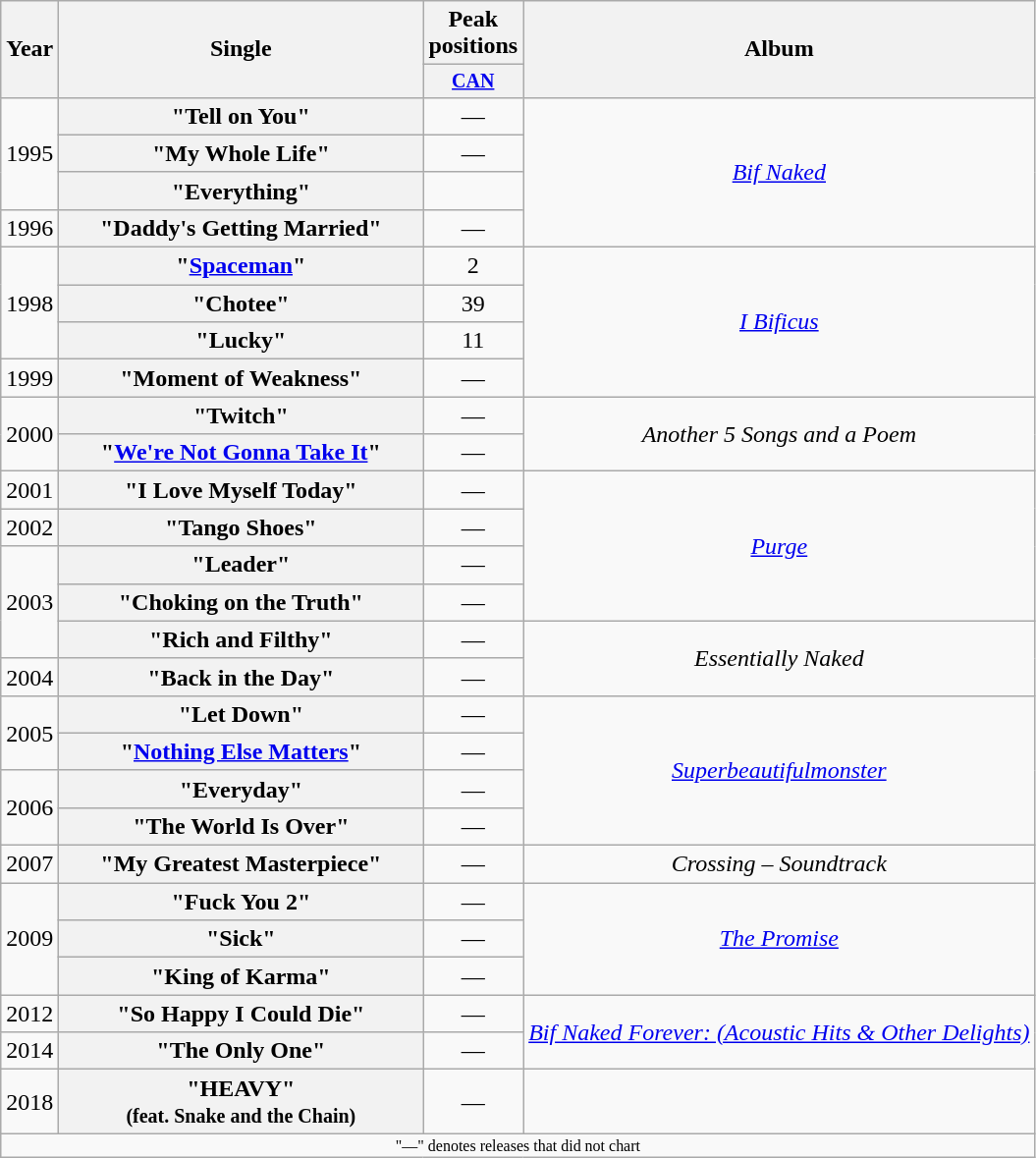<table class="wikitable plainrowheaders" style="text-align:center;">
<tr>
<th rowspan="2">Year</th>
<th rowspan="2" style="width:15em;">Single</th>
<th>Peak positions</th>
<th rowspan="2">Album</th>
</tr>
<tr style="font-size:smaller;">
<th style="width:60px;"><a href='#'>CAN</a><br></th>
</tr>
<tr>
<td rowspan="3">1995</td>
<th scope="row">"Tell on You"</th>
<td>—</td>
<td rowspan="4"><em><a href='#'>Bif Naked</a></em></td>
</tr>
<tr>
<th scope="row">"My Whole Life"</th>
<td>—</td>
</tr>
<tr>
<th scope="row">"Everything"</th>
</tr>
<tr>
<td rowspan="1">1996</td>
<th scope="row">"Daddy's Getting Married"</th>
<td>—</td>
</tr>
<tr>
<td rowspan="3">1998</td>
<th scope="row">"<a href='#'>Spaceman</a>"</th>
<td>2</td>
<td rowspan="4"><em><a href='#'>I Bificus</a></em></td>
</tr>
<tr>
<th scope="row">"Chotee"</th>
<td>39</td>
</tr>
<tr>
<th scope="row">"Lucky"</th>
<td>11</td>
</tr>
<tr>
<td>1999</td>
<th scope="row">"Moment of Weakness"</th>
<td>—</td>
</tr>
<tr>
<td rowspan="2">2000</td>
<th scope="row">"Twitch"</th>
<td>—</td>
<td rowspan="2"><em>Another 5 Songs and a Poem</em></td>
</tr>
<tr>
<th scope="row">"<a href='#'>We're Not Gonna Take It</a>"</th>
<td>—</td>
</tr>
<tr>
<td>2001</td>
<th scope="row">"I Love Myself Today"</th>
<td>—</td>
<td rowspan="4"><em><a href='#'>Purge</a></em></td>
</tr>
<tr>
<td>2002</td>
<th scope="row">"Tango Shoes"</th>
<td>—</td>
</tr>
<tr>
<td rowspan=3>2003</td>
<th scope="row">"Leader"</th>
<td>—</td>
</tr>
<tr>
<th scope="row">"Choking on the Truth"</th>
<td>—</td>
</tr>
<tr>
<th scope="row">"Rich and Filthy"</th>
<td>—</td>
<td rowspan="2"><em>Essentially Naked</em></td>
</tr>
<tr>
<td>2004</td>
<th scope="row">"Back in the Day"</th>
<td>—</td>
</tr>
<tr>
<td rowspan=2>2005</td>
<th scope="row">"Let Down"</th>
<td>—</td>
<td rowspan="4"><em><a href='#'>Superbeautifulmonster</a></em></td>
</tr>
<tr>
<th scope="row">"<a href='#'>Nothing Else Matters</a>"</th>
<td>—</td>
</tr>
<tr>
<td rowspan=2>2006</td>
<th scope="row">"Everyday"</th>
<td>—</td>
</tr>
<tr>
<th scope="row">"The World Is Over"</th>
<td>—</td>
</tr>
<tr>
<td>2007</td>
<th scope="row">"My Greatest Masterpiece"</th>
<td>—</td>
<td><em>Crossing – Soundtrack</em></td>
</tr>
<tr>
<td rowspan=3>2009</td>
<th scope="row">"Fuck You 2"</th>
<td>—</td>
<td rowspan="3"><em><a href='#'>The Promise</a></em></td>
</tr>
<tr>
<th scope="row">"Sick"</th>
<td>—</td>
</tr>
<tr>
<th scope="row">"King of Karma"</th>
<td>—</td>
</tr>
<tr>
<td>2012</td>
<th scope="row">"So Happy I Could Die"</th>
<td>—</td>
<td rowspan="2"><em><a href='#'>Bif Naked Forever: (Acoustic Hits & Other Delights)</a></em></td>
</tr>
<tr>
<td>2014</td>
<th scope="row">"The Only One"</th>
<td>—</td>
</tr>
<tr>
<td>2018</td>
<th scope="row">"HEAVY"<br><small>(feat. Snake and the Chain)</small></th>
<td>—</td>
<td></td>
</tr>
<tr>
<td colspan="4" style="font-size:8pt">"—" denotes releases that did not chart</td>
</tr>
</table>
